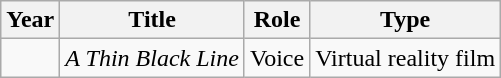<table class="wikitable">
<tr>
<th>Year</th>
<th>Title</th>
<th>Role</th>
<th>Type</th>
</tr>
<tr>
<td></td>
<td><em>A Thin Black Line </em></td>
<td>Voice</td>
<td>Virtual reality film</td>
</tr>
</table>
